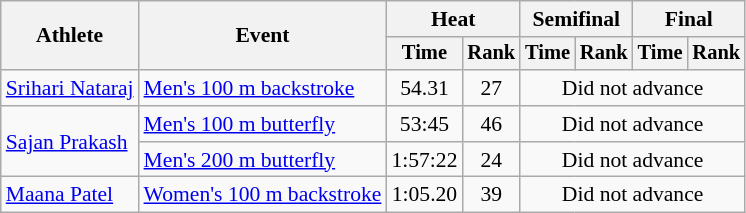<table class=wikitable style="font-size:90%">
<tr>
<th rowspan="2">Athlete</th>
<th rowspan="2">Event</th>
<th colspan="2">Heat</th>
<th colspan="2">Semifinal</th>
<th colspan="2">Final</th>
</tr>
<tr style="font-size:95%">
<th>Time</th>
<th>Rank</th>
<th>Time</th>
<th>Rank</th>
<th>Time</th>
<th>Rank</th>
</tr>
<tr align=center>
<td align=left><a href='#'>Srihari Nataraj</a></td>
<td align=left><a href='#'>Men's 100 m backstroke</a></td>
<td>54.31</td>
<td>27</td>
<td colspan="4">Did not advance</td>
</tr>
<tr align=center>
<td align=left rowspan=2><a href='#'>Sajan Prakash</a></td>
<td align=left><a href='#'>Men's 100 m butterfly</a></td>
<td>53:45</td>
<td>46</td>
<td colspan="4">Did not advance</td>
</tr>
<tr align=center>
<td align=left><a href='#'>Men's 200 m butterfly</a></td>
<td>1:57:22</td>
<td>24</td>
<td colspan="4">Did not advance</td>
</tr>
<tr align=center>
<td align=left><a href='#'>Maana Patel</a></td>
<td align=left><a href='#'>Women's 100 m backstroke</a></td>
<td>1:05.20</td>
<td>39</td>
<td colspan="4">Did not advance</td>
</tr>
</table>
